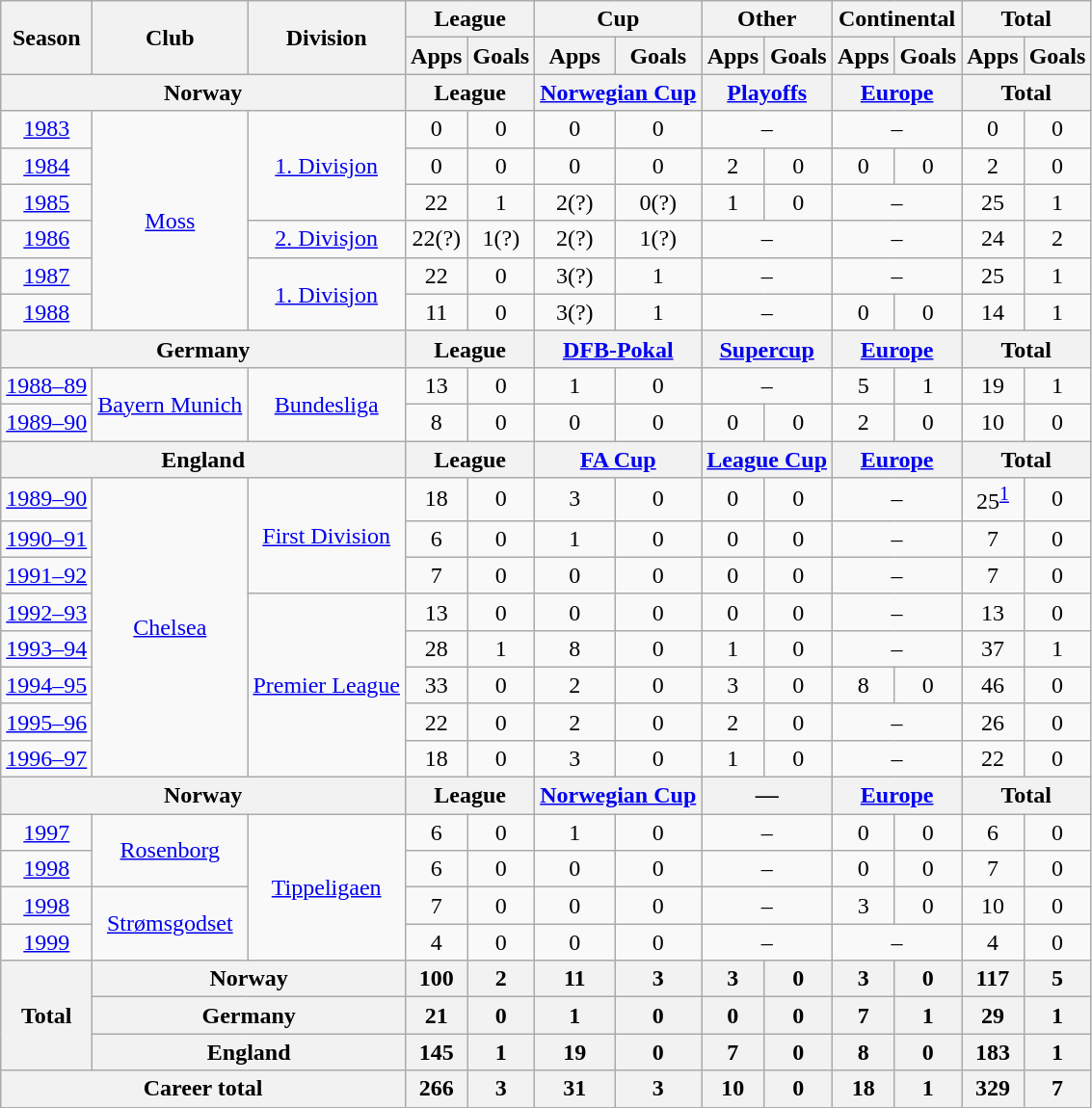<table class="wikitable" style="text-align: center;">
<tr>
<th rowspan="2">Season</th>
<th rowspan="2">Club</th>
<th rowspan="2">Division</th>
<th colspan="2">League</th>
<th colspan="2">Cup</th>
<th colspan="2">Other</th>
<th colspan="2">Continental</th>
<th colspan="2">Total</th>
</tr>
<tr>
<th>Apps</th>
<th>Goals</th>
<th>Apps</th>
<th>Goals</th>
<th>Apps</th>
<th>Goals</th>
<th>Apps</th>
<th>Goals</th>
<th>Apps</th>
<th>Goals</th>
</tr>
<tr>
<th colspan=3>Norway</th>
<th colspan=2>League</th>
<th colspan=2><a href='#'>Norwegian Cup</a></th>
<th colspan=2><a href='#'>Playoffs</a></th>
<th colspan=2><a href='#'>Europe</a></th>
<th colspan=2>Total</th>
</tr>
<tr>
<td><a href='#'>1983</a></td>
<td rowspan="6"><a href='#'>Moss</a></td>
<td rowspan="3"><a href='#'>1. Divisjon</a></td>
<td>0</td>
<td>0</td>
<td>0</td>
<td>0</td>
<td colspan="2">–</td>
<td colspan="2">–</td>
<td>0</td>
<td>0</td>
</tr>
<tr>
<td><a href='#'>1984</a></td>
<td>0</td>
<td>0</td>
<td>0</td>
<td>0</td>
<td>2</td>
<td>0</td>
<td>0</td>
<td>0</td>
<td>2</td>
<td>0</td>
</tr>
<tr>
<td><a href='#'>1985</a></td>
<td>22</td>
<td>1</td>
<td>2(?)</td>
<td>0(?)</td>
<td>1</td>
<td>0</td>
<td colspan="2">–</td>
<td>25</td>
<td>1</td>
</tr>
<tr>
<td><a href='#'>1986</a></td>
<td><a href='#'>2. Divisjon</a></td>
<td>22(?)</td>
<td>1(?)</td>
<td>2(?)</td>
<td>1(?)</td>
<td colspan="2">–</td>
<td colspan="2">–</td>
<td>24</td>
<td>2</td>
</tr>
<tr>
<td><a href='#'>1987</a></td>
<td rowspan="2"><a href='#'>1. Divisjon</a></td>
<td>22</td>
<td>0</td>
<td>3(?)</td>
<td>1</td>
<td colspan="2">–</td>
<td colspan="2">–</td>
<td>25</td>
<td>1</td>
</tr>
<tr>
<td><a href='#'>1988</a></td>
<td>11</td>
<td>0</td>
<td>3(?)</td>
<td>1</td>
<td colspan="2">–</td>
<td>0</td>
<td>0</td>
<td>14</td>
<td>1</td>
</tr>
<tr>
<th colspan=3>Germany</th>
<th colspan=2>League</th>
<th colspan=2><a href='#'>DFB-Pokal</a></th>
<th colspan=2><a href='#'>Supercup</a></th>
<th colspan=2><a href='#'>Europe</a></th>
<th colspan=2>Total</th>
</tr>
<tr>
<td><a href='#'>1988–89</a></td>
<td rowspan="2"><a href='#'>Bayern Munich</a></td>
<td rowspan="2"><a href='#'>Bundesliga</a></td>
<td>13</td>
<td>0</td>
<td>1</td>
<td>0</td>
<td colspan="2">–</td>
<td>5</td>
<td>1</td>
<td>19</td>
<td>1</td>
</tr>
<tr>
<td><a href='#'>1989–90</a></td>
<td>8</td>
<td>0</td>
<td>0</td>
<td>0</td>
<td>0</td>
<td>0</td>
<td>2</td>
<td>0</td>
<td>10</td>
<td>0</td>
</tr>
<tr>
<th colspan=3>England</th>
<th colspan=2>League</th>
<th colspan=2><a href='#'>FA Cup</a></th>
<th colspan=2><a href='#'>League Cup</a></th>
<th colspan=2><a href='#'>Europe</a></th>
<th colspan=2>Total</th>
</tr>
<tr>
<td><a href='#'>1989–90</a></td>
<td rowspan="8"><a href='#'>Chelsea</a></td>
<td rowspan="3"><a href='#'>First Division</a></td>
<td>18</td>
<td>0</td>
<td>3</td>
<td>0</td>
<td>0</td>
<td>0</td>
<td colspan="2">–</td>
<td>25<sup><a href='#'>1</a></sup></td>
<td>0</td>
</tr>
<tr>
<td><a href='#'>1990–91</a></td>
<td>6</td>
<td>0</td>
<td>1</td>
<td>0</td>
<td>0</td>
<td>0</td>
<td colspan="2">–</td>
<td>7</td>
<td>0</td>
</tr>
<tr>
<td><a href='#'>1991–92</a></td>
<td>7</td>
<td>0</td>
<td>0</td>
<td>0</td>
<td>0</td>
<td>0</td>
<td colspan="2">–</td>
<td>7</td>
<td>0</td>
</tr>
<tr>
<td><a href='#'>1992–93</a></td>
<td rowspan="5"><a href='#'>Premier League</a></td>
<td>13</td>
<td>0</td>
<td>0</td>
<td>0</td>
<td>0</td>
<td>0</td>
<td colspan="2">–</td>
<td>13</td>
<td>0</td>
</tr>
<tr>
<td><a href='#'>1993–94</a></td>
<td>28</td>
<td>1</td>
<td>8</td>
<td>0</td>
<td>1</td>
<td>0</td>
<td colspan="2">–</td>
<td>37</td>
<td>1</td>
</tr>
<tr>
<td><a href='#'>1994–95</a></td>
<td>33</td>
<td>0</td>
<td>2</td>
<td>0</td>
<td>3</td>
<td>0</td>
<td>8</td>
<td>0</td>
<td>46</td>
<td>0</td>
</tr>
<tr>
<td><a href='#'>1995–96</a></td>
<td>22</td>
<td>0</td>
<td>2</td>
<td>0</td>
<td>2</td>
<td>0</td>
<td colspan="2">–</td>
<td>26</td>
<td>0</td>
</tr>
<tr>
<td><a href='#'>1996–97</a></td>
<td>18</td>
<td>0</td>
<td>3</td>
<td>0</td>
<td>1</td>
<td>0</td>
<td colspan="2">–</td>
<td>22</td>
<td>0</td>
</tr>
<tr>
<th colspan=3>Norway</th>
<th colspan=2>League</th>
<th colspan=2><a href='#'>Norwegian Cup</a></th>
<th colspan=2>—</th>
<th colspan=2><a href='#'>Europe</a></th>
<th colspan=2>Total</th>
</tr>
<tr>
<td><a href='#'>1997</a></td>
<td rowspan="2"><a href='#'>Rosenborg</a></td>
<td rowspan="4"><a href='#'>Tippeligaen</a></td>
<td>6</td>
<td>0</td>
<td>1</td>
<td>0</td>
<td colspan="2">–</td>
<td>0</td>
<td>0</td>
<td>6</td>
<td>0</td>
</tr>
<tr>
<td><a href='#'>1998</a></td>
<td>6</td>
<td>0</td>
<td>0</td>
<td>0</td>
<td colspan="2">–</td>
<td>0</td>
<td>0</td>
<td>7</td>
<td>0</td>
</tr>
<tr>
<td><a href='#'>1998</a></td>
<td rowspan="2"><a href='#'>Strømsgodset</a></td>
<td>7</td>
<td>0</td>
<td>0</td>
<td>0</td>
<td colspan="2">–</td>
<td>3</td>
<td>0</td>
<td>10</td>
<td>0</td>
</tr>
<tr>
<td><a href='#'>1999</a></td>
<td>4</td>
<td>0</td>
<td>0</td>
<td>0</td>
<td colspan="2">–</td>
<td colspan="2">–</td>
<td>4</td>
<td>0</td>
</tr>
<tr>
<th rowspan="3">Total</th>
<th colspan="2">Norway</th>
<th>100</th>
<th>2</th>
<th>11</th>
<th>3</th>
<th>3</th>
<th>0</th>
<th>3</th>
<th>0</th>
<th>117</th>
<th>5</th>
</tr>
<tr>
<th colspan="2">Germany</th>
<th>21</th>
<th>0</th>
<th>1</th>
<th>0</th>
<th>0</th>
<th>0</th>
<th>7</th>
<th>1</th>
<th>29</th>
<th>1</th>
</tr>
<tr>
<th colspan="2">England</th>
<th>145</th>
<th>1</th>
<th>19</th>
<th>0</th>
<th>7</th>
<th>0</th>
<th>8</th>
<th>0</th>
<th>183</th>
<th>1</th>
</tr>
<tr>
<th colspan="3">Career total</th>
<th>266</th>
<th>3</th>
<th>31</th>
<th>3</th>
<th>10</th>
<th>0</th>
<th>18</th>
<th>1</th>
<th>329</th>
<th>7</th>
</tr>
</table>
